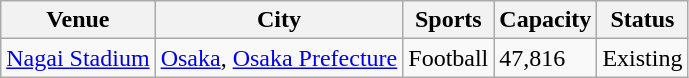<table class="wikitable sortable">
<tr>
<th>Venue</th>
<th>City</th>
<th>Sports</th>
<th>Capacity</th>
<th>Status</th>
</tr>
<tr>
<td><a href='#'>Nagai Stadium</a></td>
<td><a href='#'>Osaka</a>, <a href='#'>Osaka Prefecture</a></td>
<td>Football</td>
<td>47,816</td>
<td>Existing</td>
</tr>
</table>
